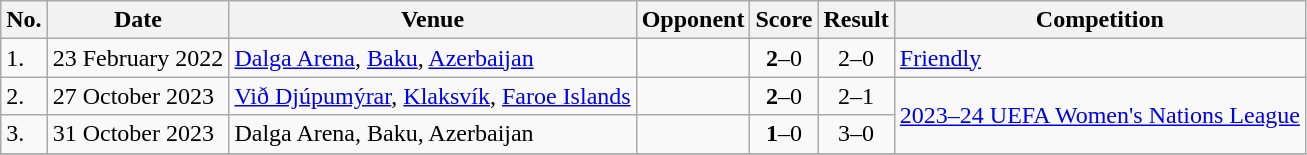<table class="wikitable">
<tr>
<th>No.</th>
<th>Date</th>
<th>Venue</th>
<th>Opponent</th>
<th>Score</th>
<th>Result</th>
<th>Competition</th>
</tr>
<tr>
<td>1.</td>
<td>23 February 2022</td>
<td><a href='#'>Dalga Arena</a>, <a href='#'>Baku</a>, <a href='#'>Azerbaijan</a></td>
<td></td>
<td align=center><strong>2</strong>–0</td>
<td align=center>2–0</td>
<td><a href='#'>Friendly</a></td>
</tr>
<tr>
<td>2.</td>
<td>27 October 2023</td>
<td><a href='#'>Við Djúpumýrar</a>, <a href='#'>Klaksvík</a>, <a href='#'>Faroe Islands</a></td>
<td></td>
<td align=center><strong>2</strong>–0</td>
<td align=center>2–1</td>
<td rowspan=2><a href='#'>2023–24 UEFA Women's Nations League</a></td>
</tr>
<tr>
<td>3.</td>
<td>31 October 2023</td>
<td>Dalga Arena, Baku, Azerbaijan</td>
<td></td>
<td align=center><strong>1</strong>–0</td>
<td align=center>3–0</td>
</tr>
<tr>
</tr>
</table>
